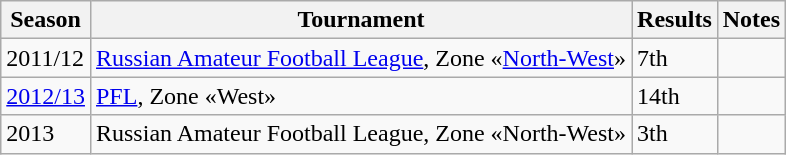<table class="wikitable">
<tr>
<th>Season</th>
<th>Tournament</th>
<th>Results</th>
<th>Notes</th>
</tr>
<tr>
<td>2011/12</td>
<td><a href='#'>Russian Amateur Football League</a>, Zone «<a href='#'>North-West</a>»</td>
<td>7th</td>
<td></td>
</tr>
<tr>
<td><a href='#'>2012/13</a></td>
<td><a href='#'>PFL</a>, Zone «West»</td>
<td>14th</td>
<td></td>
</tr>
<tr>
<td>2013</td>
<td>Russian Amateur Football League, Zone «North-West»</td>
<td>3th</td>
<td></td>
</tr>
</table>
